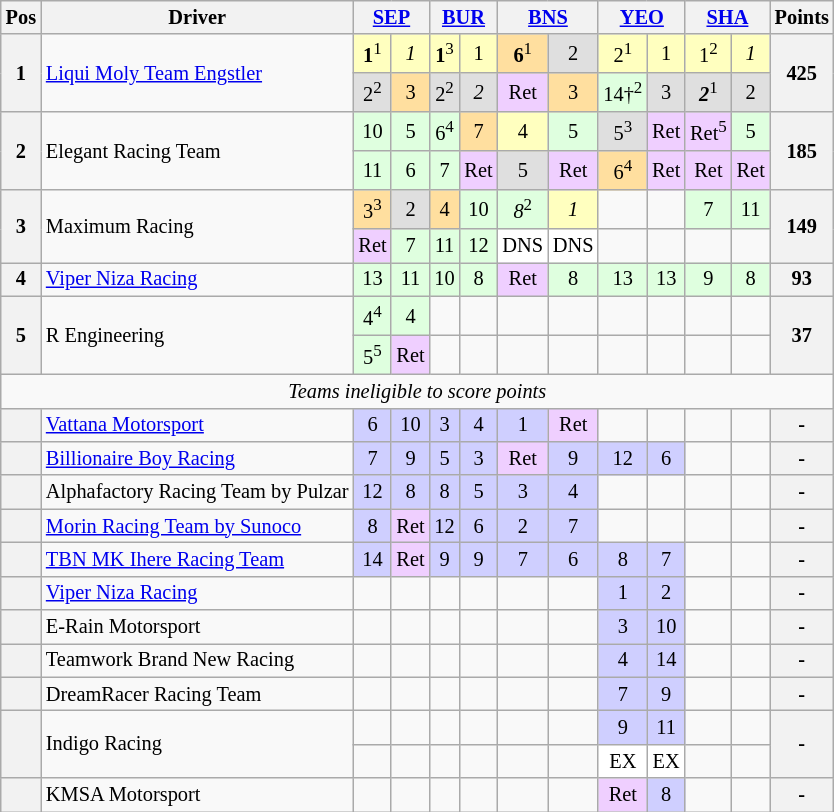<table class="wikitable" style="font-size: 85%; text-align: center;">
<tr valign="top">
<th valign="middle">Pos</th>
<th valign="middle">Driver</th>
<th colspan="2"><a href='#'>SEP</a></th>
<th colspan="2"><a href='#'>BUR</a></th>
<th colspan="2"><a href='#'>BNS</a></th>
<th colspan="2"><a href='#'>YEO</a></th>
<th colspan="2"><a href='#'>SHA</a></th>
<th valign=middle>Points</th>
</tr>
<tr>
<th rowspan=2>1</th>
<td align=left rowspan=2> <a href='#'>Liqui Moly Team Engstler</a></td>
<td style="background:#ffffbf;"><strong>1</strong><sup>1</sup></td>
<td style="background:#ffffbf;"><em>1</em></td>
<td style="background:#ffffbf;"><strong>1</strong><sup>3</sup></td>
<td style="background:#ffffbf;">1</td>
<td style="background:#ffdf9f;"><strong>6</strong><sup>1</sup></td>
<td style="background:#dfdfdf;">2</td>
<td style="background:#ffffbf;">2<sup>1</sup></td>
<td style="background:#ffffbf;">1</td>
<td style="background:#ffffbf;">1<sup>2</sup></td>
<td style="background:#ffffbf;"><em>1</em></td>
<th rowspan=2>425</th>
</tr>
<tr>
<td style="background:#dfdfdf;">2<sup>2</sup></td>
<td style="background:#ffdf9f;">3</td>
<td style="background:#dfdfdf;">2<sup>2</sup></td>
<td style="background:#dfdfdf;"><em>2</em></td>
<td style="background:#efcfff;">Ret</td>
<td style="background:#ffdf9f;">3</td>
<td style="background:#dfffdf;">14†<sup>2</sup></td>
<td style="background:#dfdfdf;">3</td>
<td style="background:#dfdfdf;"><strong><em>2</em></strong><sup>1</sup></td>
<td style="background:#dfdfdf;">2</td>
</tr>
<tr>
<th rowspan=2>2</th>
<td align=left rowspan=2> Elegant Racing Team</td>
<td style="background:#dfffdf;">10</td>
<td style="background:#dfffdf;">5</td>
<td style="background:#dfffdf;">6<sup>4</sup></td>
<td style="background:#ffdf9f;">7</td>
<td style="background:#ffffbf;">4</td>
<td style="background:#dfffdf;">5</td>
<td style="background:#dfdfdf;">5<sup>3</sup></td>
<td style="background:#efcfff;">Ret</td>
<td style="background:#efcfff;">Ret<sup>5</sup></td>
<td style="background:#dfffdf;">5</td>
<th rowspan=2>185</th>
</tr>
<tr>
<td style="background:#dfffdf;">11</td>
<td style="background:#dfffdf;">6</td>
<td style="background:#dfffdf;">7</td>
<td style="background:#efcfff;">Ret</td>
<td style="background:#dfdfdf;">5</td>
<td style="background:#efcfff;">Ret</td>
<td style="background:#ffdf9f;">6<sup>4</sup></td>
<td style="background:#efcfff;">Ret</td>
<td style="background:#efcfff;">Ret</td>
<td style="background:#efcfff;">Ret</td>
</tr>
<tr>
<th rowspan=2>3</th>
<td align=left rowspan=2> Maximum Racing</td>
<td style="background:#ffdf9f;">3<sup>3</sup></td>
<td style="background:#dfdfdf;">2</td>
<td style="background:#ffdf9f;">4</td>
<td style="background:#dfffdf;">10</td>
<td style="background:#dfffdf;"><em>8</em><sup>2</sup></td>
<td style="background:#ffffbf;"><em>1</em></td>
<td></td>
<td></td>
<td style="background:#dfffdf;">7</td>
<td style="background:#dfffdf;">11</td>
<th rowspan=2>149</th>
</tr>
<tr>
<td style="background:#efcfff;">Ret</td>
<td style="background:#dfffdf;">7</td>
<td style="background:#dfffdf;">11</td>
<td style="background:#dfffdf;">12</td>
<td style="background:#ffffff;">DNS</td>
<td style="background:#ffffff;">DNS</td>
<td></td>
<td></td>
<td></td>
<td></td>
</tr>
<tr>
<th>4</th>
<td align=left> <a href='#'>Viper Niza Racing</a></td>
<td style="background:#dfffdf;">13</td>
<td style="background:#dfffdf;">11</td>
<td style="background:#dfffdf;">10</td>
<td style="background:#dfffdf;">8</td>
<td style="background:#efcfff;">Ret</td>
<td style="background:#dfffdf;">8</td>
<td style="background:#dfffdf;">13</td>
<td style="background:#dfffdf;">13</td>
<td style="background:#dfffdf;">9</td>
<td style="background:#dfffdf;">8</td>
<th>93</th>
</tr>
<tr>
<th rowspan=2>5</th>
<td align=left rowspan=2> R Engineering</td>
<td style="background:#dfffdf;">4<sup>4</sup></td>
<td style="background:#dfffdf;">4</td>
<td></td>
<td></td>
<td></td>
<td></td>
<td></td>
<td></td>
<td></td>
<td></td>
<th rowspan=2>37</th>
</tr>
<tr>
<td style="background:#dfffdf;">5<sup>5</sup></td>
<td style="background:#efcfff;">Ret</td>
<td></td>
<td></td>
<td></td>
<td></td>
<td></td>
<td></td>
<td></td>
<td></td>
</tr>
<tr>
<td colspan="13" style="text-align:center;"><em>Teams ineligible to score points</em></td>
</tr>
<tr>
<th></th>
<td align=left> <a href='#'>Vattana Motorsport</a></td>
<td style="background:#cfcfff;">6</td>
<td style="background:#cfcfff;">10</td>
<td style="background:#cfcfff;">3</td>
<td style="background:#cfcfff;">4</td>
<td style="background:#cfcfff;">1</td>
<td style="background:#efcfff;">Ret</td>
<td></td>
<td></td>
<td></td>
<td></td>
<th>-</th>
</tr>
<tr>
<th></th>
<td align=left> <a href='#'>Billionaire Boy Racing</a></td>
<td style="background:#cfcfff;">7</td>
<td style="background:#cfcfff;">9</td>
<td style="background:#cfcfff;">5</td>
<td style="background:#cfcfff;">3</td>
<td style="background:#efcfff;">Ret</td>
<td style="background:#cfcfff;">9</td>
<td style="background:#cfcfff;">12</td>
<td style="background:#cfcfff;">6</td>
<td></td>
<td></td>
<th>-</th>
</tr>
<tr>
<th></th>
<td align=left> Alphafactory Racing Team by Pulzar</td>
<td style="background:#cfcfff;">12</td>
<td style="background:#cfcfff;">8</td>
<td style="background:#cfcfff;">8</td>
<td style="background:#cfcfff;">5</td>
<td style="background:#cfcfff;">3</td>
<td style="background:#cfcfff;">4</td>
<td></td>
<td></td>
<td></td>
<td></td>
<th>-</th>
</tr>
<tr>
<th></th>
<td align=left> <a href='#'>Morin Racing Team by Sunoco</a></td>
<td style="background:#cfcfff;">8</td>
<td style="background:#efcfff;">Ret</td>
<td style="background:#cfcfff;">12</td>
<td style="background:#cfcfff;">6</td>
<td style="background:#cfcfff;">2</td>
<td style="background:#cfcfff;">7</td>
<td></td>
<td></td>
<td></td>
<td></td>
<th>-</th>
</tr>
<tr>
<th></th>
<td align=left> <a href='#'>TBN MK Ihere Racing Team</a></td>
<td style="background:#cfcfff;">14</td>
<td style="background:#efcfff;">Ret</td>
<td style="background:#cfcfff;">9</td>
<td style="background:#cfcfff;">9</td>
<td style="background:#cfcfff;">7</td>
<td style="background:#cfcfff;">6</td>
<td style="background:#cfcfff;">8</td>
<td style="background:#cfcfff;">7</td>
<td></td>
<td></td>
<th>-</th>
</tr>
<tr>
<th></th>
<td align=left> <a href='#'>Viper Niza Racing</a></td>
<td></td>
<td></td>
<td></td>
<td></td>
<td></td>
<td></td>
<td style="background:#cfcfff;">1</td>
<td style="background:#cfcfff;">2</td>
<td></td>
<td></td>
<th>-</th>
</tr>
<tr>
<th></th>
<td align=left> E-Rain Motorsport</td>
<td></td>
<td></td>
<td></td>
<td></td>
<td></td>
<td></td>
<td style="background:#cfcfff;">3</td>
<td style="background:#cfcfff;">10</td>
<td></td>
<td></td>
<th>-</th>
</tr>
<tr>
<th></th>
<td align=left> Teamwork Brand New Racing</td>
<td></td>
<td></td>
<td></td>
<td></td>
<td></td>
<td></td>
<td style="background:#cfcfff;">4</td>
<td style="background:#cfcfff;">14</td>
<td></td>
<td></td>
<th>-</th>
</tr>
<tr>
<th></th>
<td align=left> DreamRacer Racing Team</td>
<td></td>
<td></td>
<td></td>
<td></td>
<td></td>
<td></td>
<td style="background:#cfcfff;">7</td>
<td style="background:#cfcfff;">9</td>
<td></td>
<td></td>
<th>-</th>
</tr>
<tr>
<th rowspan=2></th>
<td align=left rowspan=2> Indigo Racing</td>
<td></td>
<td></td>
<td></td>
<td></td>
<td></td>
<td></td>
<td style="background:#cfcfff;">9</td>
<td style="background:#cfcfff;">11</td>
<td></td>
<td></td>
<th rowspan=2>-</th>
</tr>
<tr>
<td></td>
<td></td>
<td></td>
<td></td>
<td></td>
<td></td>
<td style="background:#ffffff;">EX</td>
<td style="background:#ffffff;">EX</td>
<td></td>
<td></td>
</tr>
<tr>
<th></th>
<td align=left> KMSA Motorsport</td>
<td></td>
<td></td>
<td></td>
<td></td>
<td></td>
<td></td>
<td style="background:#efcfff;">Ret</td>
<td style="background:#cfcfff;">8</td>
<td></td>
<td></td>
<th>-</th>
</tr>
</table>
